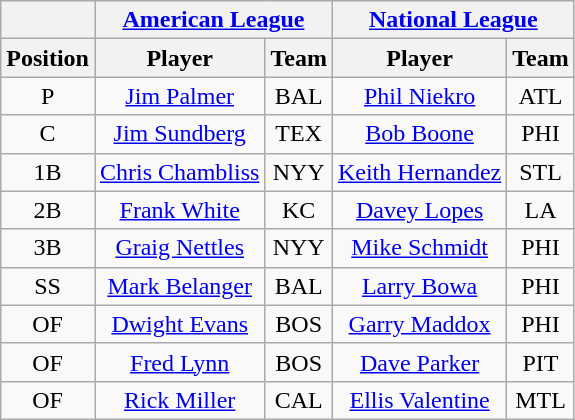<table class="wikitable" style="text-align:center;">
<tr>
<th> </th>
<th colspan=2><a href='#'>American League</a></th>
<th colspan=2><a href='#'>National League</a></th>
</tr>
<tr>
<th>Position</th>
<th>Player</th>
<th>Team</th>
<th>Player</th>
<th>Team</th>
</tr>
<tr>
<td>P</td>
<td><a href='#'>Jim Palmer</a></td>
<td>BAL</td>
<td><a href='#'>Phil Niekro</a></td>
<td>ATL</td>
</tr>
<tr>
<td>C</td>
<td><a href='#'>Jim Sundberg</a></td>
<td>TEX</td>
<td><a href='#'>Bob Boone</a></td>
<td>PHI</td>
</tr>
<tr>
<td>1B</td>
<td><a href='#'>Chris Chambliss</a></td>
<td>NYY</td>
<td><a href='#'>Keith Hernandez</a></td>
<td>STL</td>
</tr>
<tr>
<td>2B</td>
<td><a href='#'>Frank White</a></td>
<td>KC</td>
<td><a href='#'>Davey Lopes</a></td>
<td>LA</td>
</tr>
<tr>
<td>3B</td>
<td><a href='#'>Graig Nettles</a></td>
<td>NYY</td>
<td><a href='#'>Mike Schmidt</a></td>
<td>PHI</td>
</tr>
<tr>
<td>SS</td>
<td><a href='#'>Mark Belanger</a></td>
<td>BAL</td>
<td><a href='#'>Larry Bowa</a></td>
<td>PHI</td>
</tr>
<tr>
<td>OF</td>
<td><a href='#'>Dwight Evans</a></td>
<td>BOS</td>
<td><a href='#'>Garry Maddox</a></td>
<td>PHI</td>
</tr>
<tr>
<td>OF</td>
<td><a href='#'>Fred Lynn</a></td>
<td>BOS</td>
<td><a href='#'>Dave Parker</a></td>
<td>PIT</td>
</tr>
<tr>
<td>OF</td>
<td><a href='#'>Rick Miller</a></td>
<td>CAL</td>
<td><a href='#'>Ellis Valentine</a></td>
<td>MTL</td>
</tr>
</table>
